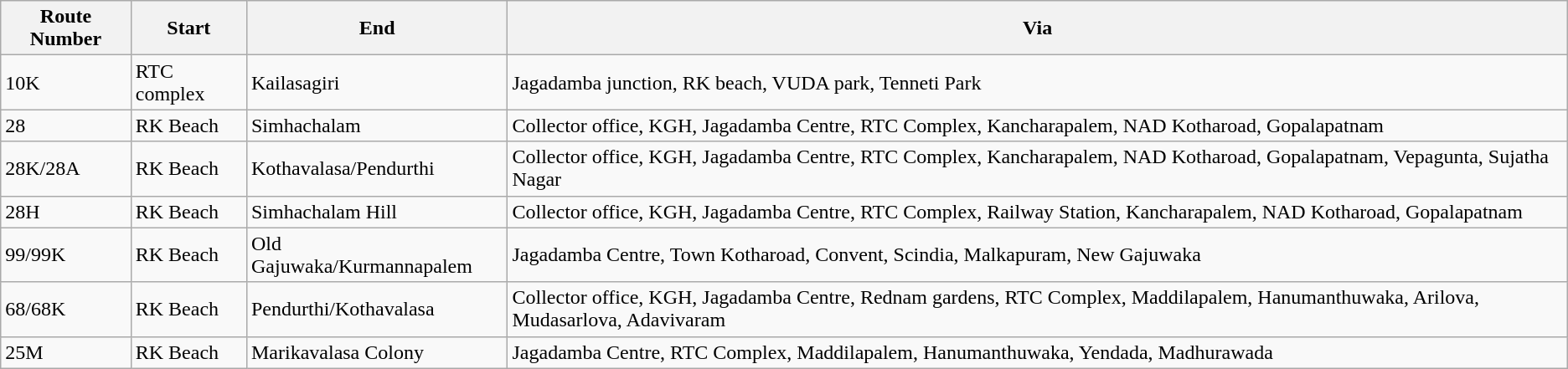<table class="wikitable">
<tr>
<th>Route Number</th>
<th>Start</th>
<th>End</th>
<th>Via</th>
</tr>
<tr>
<td>10K</td>
<td>RTC complex</td>
<td>Kailasagiri</td>
<td>Jagadamba junction, RK beach, VUDA park, Tenneti Park</td>
</tr>
<tr>
<td>28</td>
<td>RK Beach</td>
<td>Simhachalam</td>
<td>Collector office, KGH, Jagadamba Centre, RTC Complex, Kancharapalem, NAD Kotharoad, Gopalapatnam</td>
</tr>
<tr>
<td>28K/28A</td>
<td>RK Beach</td>
<td>Kothavalasa/Pendurthi</td>
<td>Collector office, KGH, Jagadamba Centre, RTC Complex, Kancharapalem, NAD Kotharoad, Gopalapatnam, Vepagunta, Sujatha Nagar</td>
</tr>
<tr>
<td>28H</td>
<td>RK Beach</td>
<td>Simhachalam Hill</td>
<td>Collector office, KGH, Jagadamba Centre, RTC Complex, Railway Station, Kancharapalem, NAD Kotharoad, Gopalapatnam</td>
</tr>
<tr>
<td>99/99K</td>
<td>RK Beach</td>
<td>Old Gajuwaka/Kurmannapalem</td>
<td>Jagadamba Centre, Town Kotharoad, Convent, Scindia, Malkapuram, New Gajuwaka</td>
</tr>
<tr>
<td>68/68K</td>
<td>RK Beach</td>
<td>Pendurthi/Kothavalasa</td>
<td>Collector office, KGH, Jagadamba Centre, Rednam gardens, RTC Complex, Maddilapalem, Hanumanthuwaka, Arilova, Mudasarlova, Adavivaram</td>
</tr>
<tr>
<td>25M</td>
<td>RK Beach</td>
<td>Marikavalasa Colony</td>
<td>Jagadamba Centre, RTC Complex, Maddilapalem, Hanumanthuwaka, Yendada, Madhurawada</td>
</tr>
</table>
